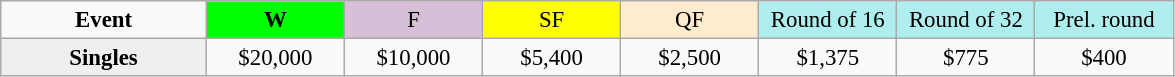<table class=wikitable style=font-size:95%;text-align:center>
<tr>
<td style="width:130px"><strong>Event</strong></td>
<td style="width:85px; background:lime"><strong>W</strong></td>
<td style="width:85px; background:thistle">F</td>
<td style="width:85px; background:#ffff00">SF</td>
<td style="width:85px; background:#ffebcd">QF</td>
<td style="width:85px; background:#afeeee">Round of 16</td>
<td style="width:85px; background:#afeeee">Round of 32</td>
<td style="width:85px; background:#afeeee">Prel. round</td>
</tr>
<tr>
<th style=background:#efefef>Singles </th>
<td>$20,000</td>
<td>$10,000</td>
<td>$5,400</td>
<td>$2,500</td>
<td>$1,375</td>
<td>$775</td>
<td>$400</td>
</tr>
</table>
